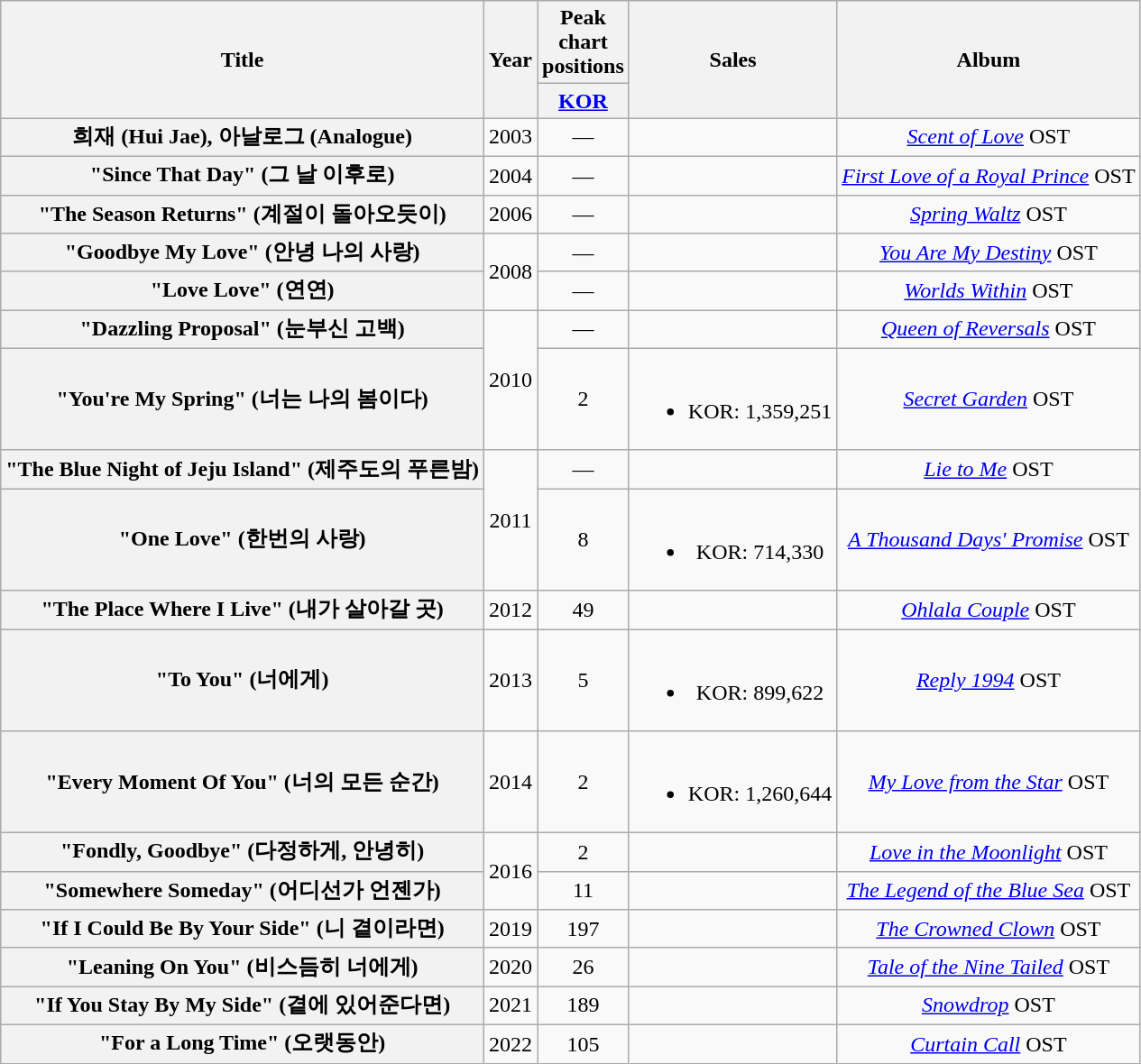<table class="wikitable plainrowheaders" style="text-align:center;">
<tr>
<th rowspan="2" scope="col">Title</th>
<th scope="col" rowspan="2">Year</th>
<th scope="col" colspan="1">Peak chart positions</th>
<th rowspan="2">Sales</th>
<th scope="col" rowspan="2">Album</th>
</tr>
<tr>
<th scope="col" style="width:3em;font-size:90;"><a href='#'>KOR</a></th>
</tr>
<tr>
<th scope="row">희재 (Hui Jae), 아날로그 (Analogue)</th>
<td>2003</td>
<td>—</td>
<td></td>
<td><em><a href='#'>Scent of Love</a></em> OST</td>
</tr>
<tr>
<th scope="row">"Since That Day" (그 날 이후로)</th>
<td>2004</td>
<td>—</td>
<td></td>
<td><em><a href='#'>First Love of a Royal Prince</a></em> OST</td>
</tr>
<tr>
<th scope="row">"The Season Returns" (계절이 돌아오듯이)</th>
<td>2006</td>
<td>—</td>
<td></td>
<td><em><a href='#'>Spring Waltz</a></em> OST</td>
</tr>
<tr>
<th scope="row">"Goodbye My Love" (안녕 나의 사랑)</th>
<td rowspan="2">2008</td>
<td>—</td>
<td></td>
<td><em><a href='#'>You Are My Destiny</a></em> OST</td>
</tr>
<tr>
<th scope="row">"Love Love" (연연)</th>
<td>—</td>
<td></td>
<td><em><a href='#'>Worlds Within</a></em> OST</td>
</tr>
<tr>
<th scope="row">"Dazzling Proposal" (눈부신 고백)</th>
<td rowspan="2">2010</td>
<td>—</td>
<td></td>
<td><em><a href='#'>Queen of Reversals</a></em> OST</td>
</tr>
<tr>
<th scope="row">"You're My Spring" (너는 나의 봄이다)</th>
<td>2</td>
<td><br><ul><li>KOR: 1,359,251</li></ul></td>
<td><em><a href='#'>Secret Garden</a></em> OST</td>
</tr>
<tr>
<th scope="row">"The Blue Night of Jeju Island" (제주도의 푸른밤)</th>
<td rowspan="2">2011</td>
<td>—</td>
<td></td>
<td><em><a href='#'>Lie to Me</a></em> OST</td>
</tr>
<tr>
<th scope="row">"One Love" (한번의 사랑)</th>
<td>8</td>
<td><br><ul><li>KOR: 714,330</li></ul></td>
<td><em><a href='#'>A Thousand Days' Promise</a></em> OST</td>
</tr>
<tr>
<th scope="row">"The Place Where I Live" (내가 살아갈 곳)</th>
<td>2012</td>
<td>49</td>
<td></td>
<td><em><a href='#'>Ohlala Couple</a></em> OST</td>
</tr>
<tr>
<th scope="row">"To You" (너에게)</th>
<td>2013</td>
<td>5</td>
<td><br><ul><li>KOR: 899,622</li></ul></td>
<td><em><a href='#'>Reply 1994</a></em> OST</td>
</tr>
<tr>
<th scope="row">"Every Moment Of You" (너의 모든 순간)</th>
<td>2014</td>
<td>2</td>
<td><br><ul><li>KOR: 1,260,644</li></ul></td>
<td><em><a href='#'>My Love from the Star</a></em> OST</td>
</tr>
<tr>
<th scope="row">"Fondly, Goodbye" (다정하게, 안녕히)</th>
<td rowspan="2">2016</td>
<td>2</td>
<td></td>
<td><em><a href='#'>Love in the Moonlight</a></em> OST</td>
</tr>
<tr>
<th scope="row">"Somewhere Someday" (어디선가 언젠가)</th>
<td>11</td>
<td></td>
<td><em><a href='#'>The Legend of the Blue Sea</a></em> OST</td>
</tr>
<tr>
<th scope="row">"If I Could Be By Your Side" (니 곁이라면)</th>
<td>2019</td>
<td>197</td>
<td></td>
<td><em><a href='#'>The Crowned Clown</a></em> OST</td>
</tr>
<tr>
<th scope="row">"Leaning On You" (비스듬히 너에게)</th>
<td>2020</td>
<td>26</td>
<td></td>
<td><em><a href='#'>Tale of the Nine Tailed</a></em> OST</td>
</tr>
<tr>
<th scope="row">"If You Stay By My Side" (곁에 있어준다면)</th>
<td>2021</td>
<td>189</td>
<td></td>
<td><em><a href='#'> Snowdrop</a></em> OST</td>
</tr>
<tr>
<th scope="row">"For a Long Time" (오랫동안)</th>
<td>2022</td>
<td>105</td>
<td></td>
<td><em><a href='#'>Curtain Call</a></em> OST</td>
</tr>
</table>
